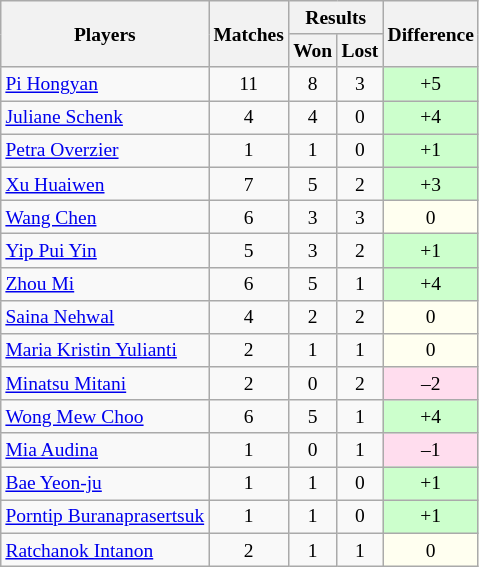<table class=wikitable style="text-align:center; font-size:small">
<tr>
<th rowspan="2">Players</th>
<th rowspan="2">Matches</th>
<th colspan="2">Results</th>
<th rowspan="2">Difference</th>
</tr>
<tr>
<th>Won</th>
<th>Lost</th>
</tr>
<tr>
<td align="left"> <a href='#'>Pi Hongyan</a></td>
<td>11</td>
<td>8</td>
<td>3</td>
<td bgcolor="#ccffcc">+5</td>
</tr>
<tr>
<td align="left"> <a href='#'>Juliane Schenk</a></td>
<td>4</td>
<td>4</td>
<td>0</td>
<td bgcolor="#ccffcc">+4</td>
</tr>
<tr>
<td align="left"> <a href='#'>Petra Overzier</a></td>
<td>1</td>
<td>1</td>
<td>0</td>
<td bgcolor="#ccffcc">+1</td>
</tr>
<tr>
<td align="left"> <a href='#'>Xu Huaiwen</a></td>
<td>7</td>
<td>5</td>
<td>2</td>
<td bgcolor="#ccffcc">+3</td>
</tr>
<tr>
<td align="left"> <a href='#'>Wang Chen</a></td>
<td>6</td>
<td>3</td>
<td>3</td>
<td bgcolor="#fffff0">0</td>
</tr>
<tr>
<td align="left"> <a href='#'>Yip Pui Yin</a></td>
<td>5</td>
<td>3</td>
<td>2</td>
<td bgcolor="#ccffcc">+1</td>
</tr>
<tr>
<td align="left"> <a href='#'>Zhou Mi</a></td>
<td>6</td>
<td>5</td>
<td>1</td>
<td bgcolor="#ccffcc">+4</td>
</tr>
<tr>
<td align="left"> <a href='#'>Saina Nehwal</a></td>
<td>4</td>
<td>2</td>
<td>2</td>
<td bgcolor="#fffff0">0</td>
</tr>
<tr>
<td align="left"> <a href='#'>Maria Kristin Yulianti</a></td>
<td>2</td>
<td>1</td>
<td>1</td>
<td bgcolor="#fffff0">0</td>
</tr>
<tr>
<td align="left"> <a href='#'>Minatsu Mitani</a></td>
<td>2</td>
<td>0</td>
<td>2</td>
<td bgcolor="#ffddee">–2</td>
</tr>
<tr>
<td align="left"> <a href='#'>Wong Mew Choo</a></td>
<td>6</td>
<td>5</td>
<td>1</td>
<td bgcolor="#ccffcc">+4</td>
</tr>
<tr>
<td align="left"> <a href='#'>Mia Audina</a></td>
<td>1</td>
<td>0</td>
<td>1</td>
<td bgcolor="#ffddee">–1</td>
</tr>
<tr>
<td align="left"> <a href='#'>Bae Yeon-ju</a></td>
<td>1</td>
<td>1</td>
<td>0</td>
<td bgcolor="#ccffcc">+1</td>
</tr>
<tr>
<td align="left"> <a href='#'>Porntip Buranaprasertsuk</a></td>
<td>1</td>
<td>1</td>
<td>0</td>
<td bgcolor="#ccffcc">+1</td>
</tr>
<tr>
<td align="left"> <a href='#'>Ratchanok Intanon</a></td>
<td>2</td>
<td>1</td>
<td>1</td>
<td bgcolor="#fffff0">0</td>
</tr>
</table>
